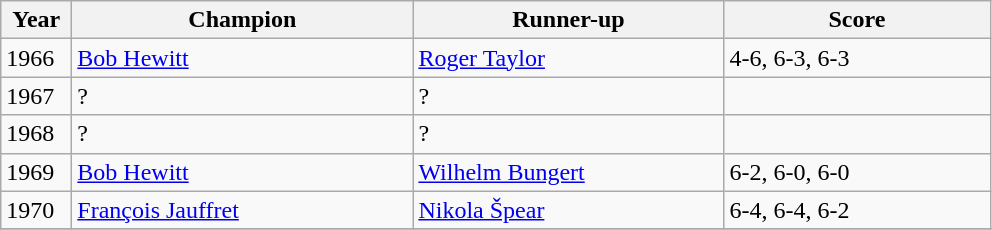<table class=wikitable>
<tr>
<th style="width:40px">Year</th>
<th style="width:220px">Champion</th>
<th style="width:200px">Runner-up</th>
<th style="width:170px" class="unsortable">Score</th>
</tr>
<tr>
<td>1966</td>
<td> <a href='#'>Bob Hewitt</a></td>
<td> <a href='#'>Roger Taylor</a></td>
<td>4-6, 6-3, 6-3</td>
</tr>
<tr>
<td>1967</td>
<td> ?</td>
<td> ?</td>
<td></td>
</tr>
<tr>
<td>1968</td>
<td> ?</td>
<td> ?</td>
<td></td>
</tr>
<tr>
<td>1969</td>
<td> <a href='#'>Bob Hewitt</a></td>
<td> <a href='#'>Wilhelm Bungert</a></td>
<td>6-2, 6-0, 6-0</td>
</tr>
<tr>
<td>1970</td>
<td> <a href='#'>François Jauffret</a></td>
<td> <a href='#'>Nikola Špear</a></td>
<td>6-4, 6-4, 6-2</td>
</tr>
<tr>
</tr>
</table>
